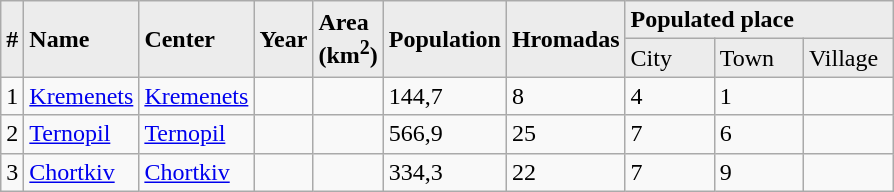<table class="wikitable">
<tr bgcolor="#ECECEC">
<td rowspan=2><strong>#</strong></td>
<td rowspan=2><strong>Name</strong></td>
<td rowspan=2><strong>Center</strong></td>
<td rowspan=2><strong>Year</strong></td>
<td rowspan=2><strong>Area<br>(km<sup>2</sup>)</strong></td>
<td rowspan=2><strong>Population</strong></td>
<td rowspan=2><strong>Hromadas</strong></td>
<td colspan=3><strong>Populated place</strong></td>
</tr>
<tr bgcolor="#ECECEC">
<td width=10%>City</td>
<td width=10%>Town</td>
<td width=10%>Village</td>
</tr>
<tr>
<td>1</td>
<td><a href='#'>Kremenets</a></td>
<td><a href='#'>Kremenets</a></td>
<td></td>
<td></td>
<td>144,7</td>
<td>8</td>
<td>4</td>
<td>1</td>
<td></td>
</tr>
<tr>
<td>2</td>
<td><a href='#'>Ternopil</a></td>
<td><a href='#'>Ternopil</a></td>
<td></td>
<td></td>
<td>566,9</td>
<td>25</td>
<td>7</td>
<td>6</td>
<td></td>
</tr>
<tr>
<td>3</td>
<td><a href='#'>Chortkiv</a></td>
<td><a href='#'>Chortkiv</a></td>
<td></td>
<td></td>
<td>334,3</td>
<td>22</td>
<td>7</td>
<td>9</td>
<td></td>
</tr>
</table>
